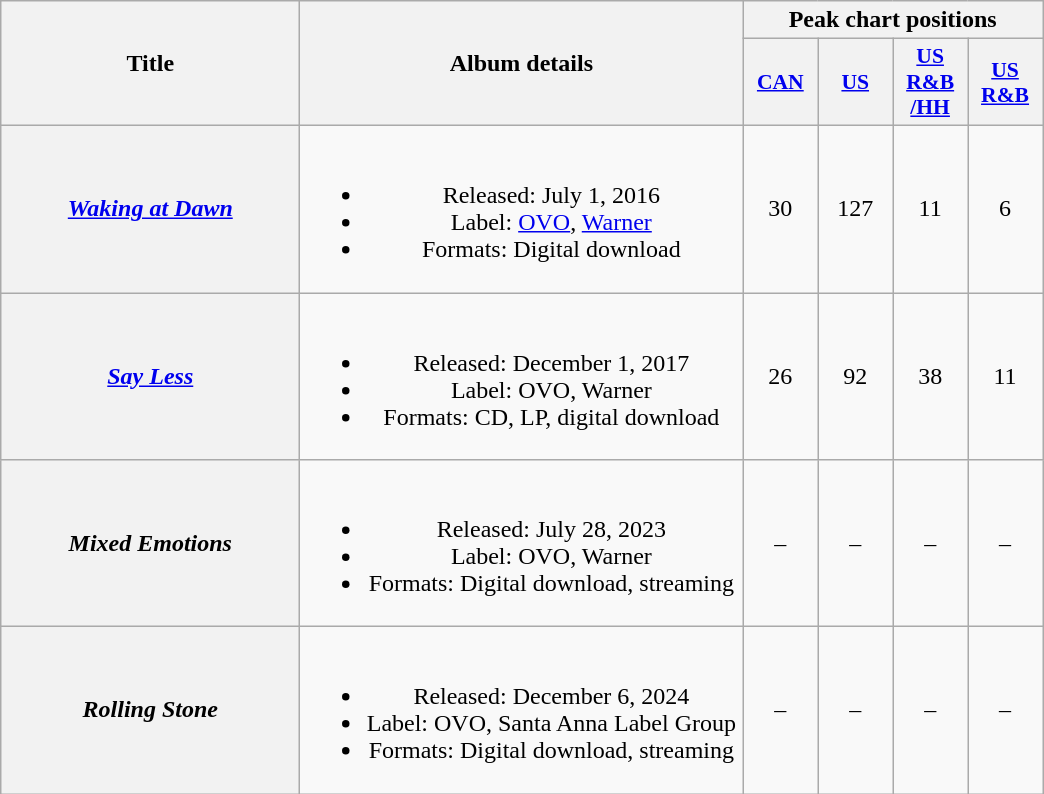<table class="wikitable plainrowheaders" style="text-align:center;">
<tr>
<th scope="col" rowspan="2" style="width:12em;">Title</th>
<th scope="col" rowspan="2" style="width:18em;">Album details</th>
<th scope="col" colspan="4">Peak chart positions</th>
</tr>
<tr>
<th scope="col" style="width:3em;font-size:90%;"><a href='#'>CAN</a><br></th>
<th scope="col" style="width:3em;font-size:90%;"><a href='#'>US</a><br></th>
<th scope="col" style="width:3em;font-size:90%;"><a href='#'>US<br>R&B<br>/HH</a><br></th>
<th scope="col" style="width:3em;font-size:90%;"><a href='#'>US<br>R&B</a><br></th>
</tr>
<tr>
<th scope="row"><em><a href='#'>Waking at Dawn</a></em></th>
<td><br><ul><li>Released: July 1, 2016</li><li>Label: <a href='#'>OVO</a>, <a href='#'>Warner</a></li><li>Formats: Digital download</li></ul></td>
<td>30</td>
<td>127</td>
<td>11</td>
<td>6</td>
</tr>
<tr>
<th scope="row"><em><a href='#'>Say Less</a></em></th>
<td><br><ul><li>Released: December 1, 2017</li><li>Label: OVO, Warner</li><li>Formats: CD, LP, digital download</li></ul></td>
<td>26</td>
<td>92</td>
<td>38</td>
<td>11</td>
</tr>
<tr>
<th scope="row"><em>Mixed Emotions</em></th>
<td><br><ul><li>Released: July 28, 2023</li><li>Label: OVO, Warner</li><li>Formats: Digital download, streaming</li></ul></td>
<td>–</td>
<td>–</td>
<td>–</td>
<td>–</td>
</tr>
<tr>
<th scope="row"><em>Rolling Stone</em></th>
<td><br><ul><li>Released: December 6, 2024</li><li>Label: OVO, Santa Anna Label Group</li><li>Formats: Digital download, streaming</li></ul></td>
<td>–</td>
<td>–</td>
<td>–</td>
<td>–</td>
</tr>
</table>
